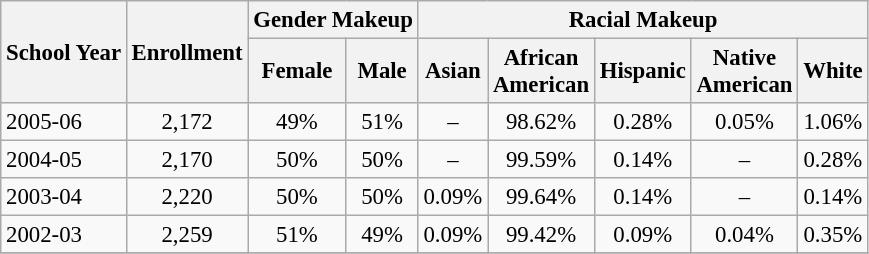<table class="wikitable" style="font-size: 95%;">
<tr>
<th rowspan="2">School Year</th>
<th rowspan="2">Enrollment</th>
<th colspan="2">Gender Makeup</th>
<th colspan="5">Racial Makeup</th>
</tr>
<tr>
<th>Female</th>
<th>Male</th>
<th>Asian</th>
<th>African <br>American</th>
<th>Hispanic</th>
<th>Native <br>American</th>
<th>White</th>
</tr>
<tr>
<td align="left">2005-06</td>
<td align="center">2,172</td>
<td align="center">49%</td>
<td align="center">51%</td>
<td align="center">–</td>
<td align="center">98.62%</td>
<td align="center">0.28%</td>
<td align="center">0.05%</td>
<td align="center">1.06%</td>
</tr>
<tr>
<td align="left">2004-05</td>
<td align="center">2,170</td>
<td align="center">50%</td>
<td align="center">50%</td>
<td align="center">–</td>
<td align="center">99.59%</td>
<td align="center">0.14%</td>
<td align="center">–</td>
<td align="center">0.28%</td>
</tr>
<tr>
<td align="left">2003-04</td>
<td align="center">2,220</td>
<td align="center">50%</td>
<td align="center">50%</td>
<td align="center">0.09%</td>
<td align="center">99.64%</td>
<td align="center">0.14%</td>
<td align="center">–</td>
<td align="center">0.14%</td>
</tr>
<tr>
<td align="left">2002-03</td>
<td align="center">2,259</td>
<td align="center">51%</td>
<td align="center">49%</td>
<td align="center">0.09%</td>
<td align="center">99.42%</td>
<td align="center">0.09%</td>
<td align="center">0.04%</td>
<td align="center">0.35%</td>
</tr>
<tr>
</tr>
</table>
